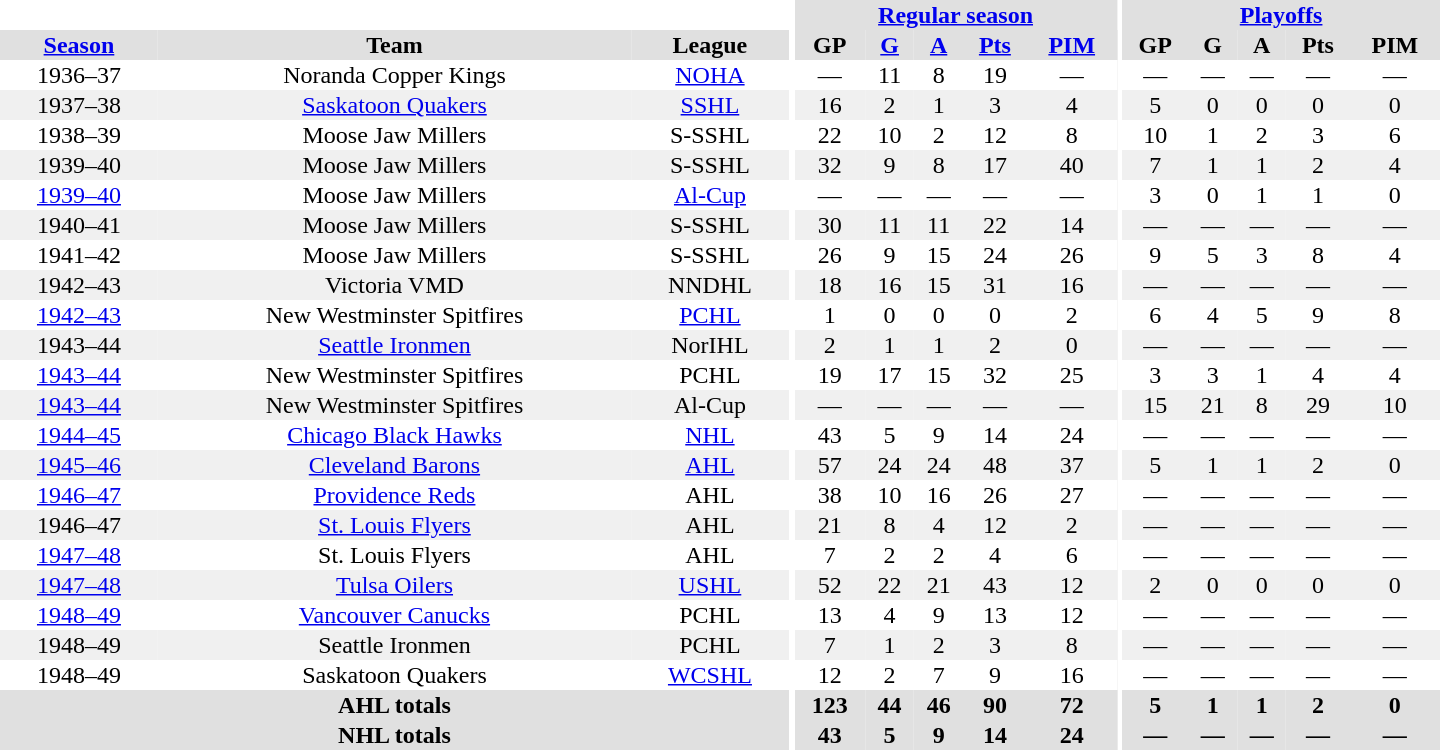<table border="0" cellpadding="1" cellspacing="0" style="text-align:center; width:60em">
<tr bgcolor="#e0e0e0">
<th colspan="3" bgcolor="#ffffff"></th>
<th rowspan="100" bgcolor="#ffffff"></th>
<th colspan="5"><a href='#'>Regular season</a></th>
<th rowspan="100" bgcolor="#ffffff"></th>
<th colspan="5"><a href='#'>Playoffs</a></th>
</tr>
<tr bgcolor="#e0e0e0">
<th><a href='#'>Season</a></th>
<th>Team</th>
<th>League</th>
<th>GP</th>
<th><a href='#'>G</a></th>
<th><a href='#'>A</a></th>
<th><a href='#'>Pts</a></th>
<th><a href='#'>PIM</a></th>
<th>GP</th>
<th>G</th>
<th>A</th>
<th>Pts</th>
<th>PIM</th>
</tr>
<tr>
<td>1936–37</td>
<td>Noranda Copper Kings</td>
<td><a href='#'>NOHA</a></td>
<td>—</td>
<td>11</td>
<td>8</td>
<td>19</td>
<td>—</td>
<td>—</td>
<td>—</td>
<td>—</td>
<td>—</td>
<td>—</td>
</tr>
<tr bgcolor="#f0f0f0">
<td>1937–38</td>
<td><a href='#'>Saskatoon Quakers</a></td>
<td><a href='#'>SSHL</a></td>
<td>16</td>
<td>2</td>
<td>1</td>
<td>3</td>
<td>4</td>
<td>5</td>
<td>0</td>
<td>0</td>
<td>0</td>
<td>0</td>
</tr>
<tr>
<td>1938–39</td>
<td>Moose Jaw Millers</td>
<td>S-SSHL</td>
<td>22</td>
<td>10</td>
<td>2</td>
<td>12</td>
<td>8</td>
<td>10</td>
<td>1</td>
<td>2</td>
<td>3</td>
<td>6</td>
</tr>
<tr bgcolor="#f0f0f0">
<td>1939–40</td>
<td>Moose Jaw Millers</td>
<td>S-SSHL</td>
<td>32</td>
<td>9</td>
<td>8</td>
<td>17</td>
<td>40</td>
<td>7</td>
<td>1</td>
<td>1</td>
<td>2</td>
<td>4</td>
</tr>
<tr>
<td><a href='#'>1939–40</a></td>
<td>Moose Jaw Millers</td>
<td><a href='#'>Al-Cup</a></td>
<td>—</td>
<td>—</td>
<td>—</td>
<td>—</td>
<td>—</td>
<td>3</td>
<td>0</td>
<td>1</td>
<td>1</td>
<td>0</td>
</tr>
<tr bgcolor="#f0f0f0">
<td>1940–41</td>
<td>Moose Jaw Millers</td>
<td>S-SSHL</td>
<td>30</td>
<td>11</td>
<td>11</td>
<td>22</td>
<td>14</td>
<td>—</td>
<td>—</td>
<td>—</td>
<td>—</td>
<td>—</td>
</tr>
<tr>
<td>1941–42</td>
<td>Moose Jaw Millers</td>
<td>S-SSHL</td>
<td>26</td>
<td>9</td>
<td>15</td>
<td>24</td>
<td>26</td>
<td>9</td>
<td>5</td>
<td>3</td>
<td>8</td>
<td>4</td>
</tr>
<tr bgcolor="#f0f0f0">
<td>1942–43</td>
<td>Victoria VMD</td>
<td>NNDHL</td>
<td>18</td>
<td>16</td>
<td>15</td>
<td>31</td>
<td>16</td>
<td>—</td>
<td>—</td>
<td>—</td>
<td>—</td>
<td>—</td>
</tr>
<tr>
<td><a href='#'>1942–43</a></td>
<td>New Westminster Spitfires</td>
<td><a href='#'>PCHL</a></td>
<td>1</td>
<td>0</td>
<td>0</td>
<td>0</td>
<td>2</td>
<td>6</td>
<td>4</td>
<td>5</td>
<td>9</td>
<td>8</td>
</tr>
<tr bgcolor="#f0f0f0">
<td>1943–44</td>
<td><a href='#'>Seattle Ironmen</a></td>
<td>NorIHL</td>
<td>2</td>
<td>1</td>
<td>1</td>
<td>2</td>
<td>0</td>
<td>—</td>
<td>—</td>
<td>—</td>
<td>—</td>
<td>—</td>
</tr>
<tr>
<td><a href='#'>1943–44</a></td>
<td>New Westminster Spitfires</td>
<td>PCHL</td>
<td>19</td>
<td>17</td>
<td>15</td>
<td>32</td>
<td>25</td>
<td>3</td>
<td>3</td>
<td>1</td>
<td>4</td>
<td>4</td>
</tr>
<tr bgcolor="#f0f0f0">
<td><a href='#'>1943–44</a></td>
<td>New Westminster Spitfires</td>
<td>Al-Cup</td>
<td>—</td>
<td>—</td>
<td>—</td>
<td>—</td>
<td>—</td>
<td>15</td>
<td>21</td>
<td>8</td>
<td>29</td>
<td>10</td>
</tr>
<tr>
<td><a href='#'>1944–45</a></td>
<td><a href='#'>Chicago Black Hawks</a></td>
<td><a href='#'>NHL</a></td>
<td>43</td>
<td>5</td>
<td>9</td>
<td>14</td>
<td>24</td>
<td>—</td>
<td>—</td>
<td>—</td>
<td>—</td>
<td>—</td>
</tr>
<tr bgcolor="#f0f0f0">
<td><a href='#'>1945–46</a></td>
<td><a href='#'>Cleveland Barons</a></td>
<td><a href='#'>AHL</a></td>
<td>57</td>
<td>24</td>
<td>24</td>
<td>48</td>
<td>37</td>
<td>5</td>
<td>1</td>
<td>1</td>
<td>2</td>
<td>0</td>
</tr>
<tr>
<td><a href='#'>1946–47</a></td>
<td><a href='#'>Providence Reds</a></td>
<td>AHL</td>
<td>38</td>
<td>10</td>
<td>16</td>
<td>26</td>
<td>27</td>
<td>—</td>
<td>—</td>
<td>—</td>
<td>—</td>
<td>—</td>
</tr>
<tr bgcolor="#f0f0f0">
<td>1946–47</td>
<td><a href='#'>St. Louis Flyers</a></td>
<td>AHL</td>
<td>21</td>
<td>8</td>
<td>4</td>
<td>12</td>
<td>2</td>
<td>—</td>
<td>—</td>
<td>—</td>
<td>—</td>
<td>—</td>
</tr>
<tr>
<td><a href='#'>1947–48</a></td>
<td>St. Louis Flyers</td>
<td>AHL</td>
<td>7</td>
<td>2</td>
<td>2</td>
<td>4</td>
<td>6</td>
<td>—</td>
<td>—</td>
<td>—</td>
<td>—</td>
<td>—</td>
</tr>
<tr bgcolor="#f0f0f0">
<td><a href='#'>1947–48</a></td>
<td><a href='#'>Tulsa Oilers</a></td>
<td><a href='#'>USHL</a></td>
<td>52</td>
<td>22</td>
<td>21</td>
<td>43</td>
<td>12</td>
<td>2</td>
<td>0</td>
<td>0</td>
<td>0</td>
<td>0</td>
</tr>
<tr>
<td><a href='#'>1948–49</a></td>
<td><a href='#'>Vancouver Canucks</a></td>
<td>PCHL</td>
<td>13</td>
<td>4</td>
<td>9</td>
<td>13</td>
<td>12</td>
<td>—</td>
<td>—</td>
<td>—</td>
<td>—</td>
<td>—</td>
</tr>
<tr bgcolor="#f0f0f0">
<td>1948–49</td>
<td>Seattle Ironmen</td>
<td>PCHL</td>
<td>7</td>
<td>1</td>
<td>2</td>
<td>3</td>
<td>8</td>
<td>—</td>
<td>—</td>
<td>—</td>
<td>—</td>
<td>—</td>
</tr>
<tr>
<td>1948–49</td>
<td>Saskatoon Quakers</td>
<td><a href='#'>WCSHL</a></td>
<td>12</td>
<td>2</td>
<td>7</td>
<td>9</td>
<td>16</td>
<td>—</td>
<td>—</td>
<td>—</td>
<td>—</td>
<td>—</td>
</tr>
<tr bgcolor="#e0e0e0">
<th colspan="3">AHL totals</th>
<th>123</th>
<th>44</th>
<th>46</th>
<th>90</th>
<th>72</th>
<th>5</th>
<th>1</th>
<th>1</th>
<th>2</th>
<th>0</th>
</tr>
<tr bgcolor="#e0e0e0">
<th colspan="3">NHL totals</th>
<th>43</th>
<th>5</th>
<th>9</th>
<th>14</th>
<th>24</th>
<th>—</th>
<th>—</th>
<th>—</th>
<th>—</th>
<th>—</th>
</tr>
</table>
